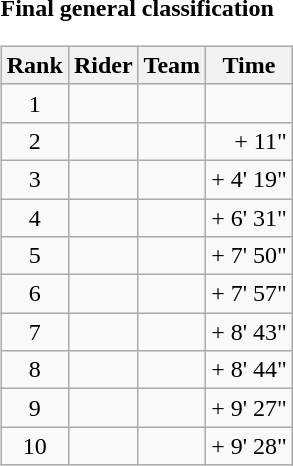<table>
<tr>
<td><strong>Final general classification</strong><br><table class="wikitable">
<tr>
<th scope="col">Rank</th>
<th scope="col">Rider</th>
<th scope="col">Team</th>
<th scope="col">Time</th>
</tr>
<tr>
<td style="text-align:center;">1</td>
<td></td>
<td></td>
<td style="text-align:right;"></td>
</tr>
<tr>
<td style="text-align:center;">2</td>
<td></td>
<td></td>
<td style="text-align:right;">+ 11"</td>
</tr>
<tr>
<td style="text-align:center;">3</td>
<td></td>
<td></td>
<td style="text-align:right;">+ 4' 19"</td>
</tr>
<tr>
<td style="text-align:center;">4</td>
<td></td>
<td></td>
<td style="text-align:right;">+ 6' 31"</td>
</tr>
<tr>
<td style="text-align:center;">5</td>
<td></td>
<td></td>
<td style="text-align:right;">+ 7' 50"</td>
</tr>
<tr>
<td style="text-align:center;">6</td>
<td></td>
<td></td>
<td style="text-align:right;">+ 7' 57"</td>
</tr>
<tr>
<td style="text-align:center;">7</td>
<td></td>
<td></td>
<td style="text-align:right;">+ 8' 43"</td>
</tr>
<tr>
<td style="text-align:center;">8</td>
<td></td>
<td></td>
<td style="text-align:right;">+ 8' 44"</td>
</tr>
<tr>
<td style="text-align:center;">9</td>
<td></td>
<td></td>
<td style="text-align:right;">+ 9' 27"</td>
</tr>
<tr>
<td style="text-align:center;">10</td>
<td></td>
<td></td>
<td style="text-align:right;">+ 9' 28"</td>
</tr>
</table>
</td>
</tr>
</table>
